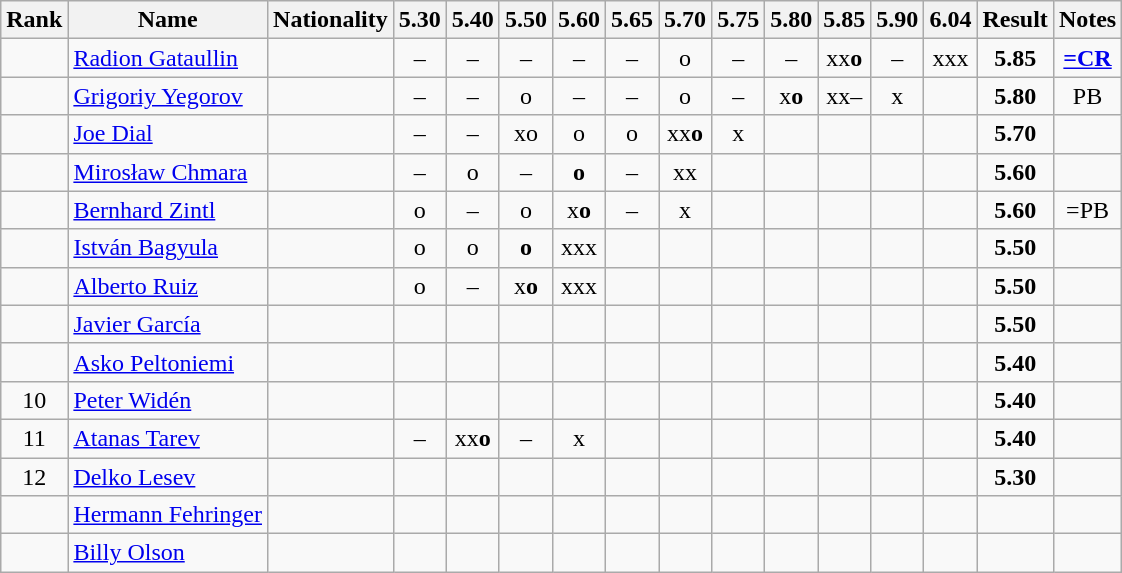<table class="wikitable sortable" style="text-align:center">
<tr>
<th>Rank</th>
<th>Name</th>
<th>Nationality</th>
<th>5.30</th>
<th>5.40</th>
<th>5.50</th>
<th>5.60</th>
<th>5.65</th>
<th>5.70</th>
<th>5.75</th>
<th>5.80</th>
<th>5.85</th>
<th>5.90</th>
<th>6.04</th>
<th>Result</th>
<th>Notes</th>
</tr>
<tr>
<td></td>
<td align="left"><a href='#'>Radion Gataullin</a></td>
<td align=left></td>
<td>–</td>
<td>–</td>
<td>–</td>
<td>–</td>
<td>–</td>
<td>o</td>
<td>–</td>
<td>–</td>
<td>xx<strong>o</strong></td>
<td>–</td>
<td>xxx</td>
<td><strong>5.85</strong></td>
<td><strong><a href='#'>=CR</a></strong></td>
</tr>
<tr>
<td></td>
<td align="left"><a href='#'>Grigoriy Yegorov</a></td>
<td align=left></td>
<td>–</td>
<td>–</td>
<td>o</td>
<td>–</td>
<td>–</td>
<td>o</td>
<td>–</td>
<td>x<strong>o</strong></td>
<td>xx–</td>
<td>x</td>
<td></td>
<td><strong>5.80</strong></td>
<td>PB</td>
</tr>
<tr>
<td></td>
<td align="left"><a href='#'>Joe Dial</a></td>
<td align=left></td>
<td>–</td>
<td>–</td>
<td>xo</td>
<td>o</td>
<td>o</td>
<td>xx<strong>o</strong></td>
<td>x</td>
<td></td>
<td></td>
<td></td>
<td></td>
<td><strong>5.70</strong></td>
<td></td>
</tr>
<tr>
<td></td>
<td align="left"><a href='#'>Mirosław Chmara</a></td>
<td align=left></td>
<td>–</td>
<td>o</td>
<td>–</td>
<td><strong>o</strong></td>
<td>–</td>
<td>xx</td>
<td></td>
<td></td>
<td></td>
<td></td>
<td></td>
<td><strong>5.60</strong></td>
<td></td>
</tr>
<tr>
<td></td>
<td align="left"><a href='#'>Bernhard Zintl</a></td>
<td align=left></td>
<td>o</td>
<td>–</td>
<td>o</td>
<td>x<strong>o</strong></td>
<td>–</td>
<td>x</td>
<td></td>
<td></td>
<td></td>
<td></td>
<td></td>
<td><strong>5.60</strong></td>
<td>=PB</td>
</tr>
<tr>
<td></td>
<td align="left"><a href='#'>István Bagyula</a></td>
<td align=left></td>
<td>o</td>
<td>o</td>
<td><strong>o</strong></td>
<td>xxx</td>
<td></td>
<td></td>
<td></td>
<td></td>
<td></td>
<td></td>
<td></td>
<td><strong>5.50</strong></td>
<td></td>
</tr>
<tr>
<td></td>
<td align="left"><a href='#'>Alberto Ruiz</a></td>
<td align=left></td>
<td>o</td>
<td>–</td>
<td>x<strong>o</strong></td>
<td>xxx</td>
<td></td>
<td></td>
<td></td>
<td></td>
<td></td>
<td></td>
<td></td>
<td><strong>5.50</strong></td>
<td></td>
</tr>
<tr>
<td></td>
<td align="left"><a href='#'>Javier García</a></td>
<td align=left></td>
<td></td>
<td></td>
<td></td>
<td></td>
<td></td>
<td></td>
<td></td>
<td></td>
<td></td>
<td></td>
<td></td>
<td><strong>5.50</strong></td>
<td></td>
</tr>
<tr>
<td></td>
<td align="left"><a href='#'>Asko Peltoniemi</a></td>
<td align=left></td>
<td></td>
<td></td>
<td></td>
<td></td>
<td></td>
<td></td>
<td></td>
<td></td>
<td></td>
<td></td>
<td></td>
<td><strong>5.40</strong></td>
<td></td>
</tr>
<tr>
<td>10</td>
<td align="left"><a href='#'>Peter Widén</a></td>
<td align=left></td>
<td></td>
<td></td>
<td></td>
<td></td>
<td></td>
<td></td>
<td></td>
<td></td>
<td></td>
<td></td>
<td></td>
<td><strong>5.40</strong></td>
<td></td>
</tr>
<tr>
<td>11</td>
<td align="left"><a href='#'>Atanas Tarev</a></td>
<td align=left></td>
<td>–</td>
<td>xx<strong>o</strong></td>
<td>–</td>
<td>x</td>
<td></td>
<td></td>
<td></td>
<td></td>
<td></td>
<td></td>
<td></td>
<td><strong>5.40</strong></td>
<td></td>
</tr>
<tr>
<td>12</td>
<td align="left"><a href='#'>Delko Lesev</a></td>
<td align=left></td>
<td></td>
<td></td>
<td></td>
<td></td>
<td></td>
<td></td>
<td></td>
<td></td>
<td></td>
<td></td>
<td></td>
<td><strong>5.30</strong></td>
<td></td>
</tr>
<tr>
<td></td>
<td align="left"><a href='#'>Hermann Fehringer</a></td>
<td align=left></td>
<td></td>
<td></td>
<td></td>
<td></td>
<td></td>
<td></td>
<td></td>
<td></td>
<td></td>
<td></td>
<td></td>
<td><strong></strong></td>
<td></td>
</tr>
<tr>
<td></td>
<td align="left"><a href='#'>Billy Olson</a></td>
<td align=left></td>
<td></td>
<td></td>
<td></td>
<td></td>
<td></td>
<td></td>
<td></td>
<td></td>
<td></td>
<td></td>
<td></td>
<td><strong></strong></td>
<td></td>
</tr>
</table>
